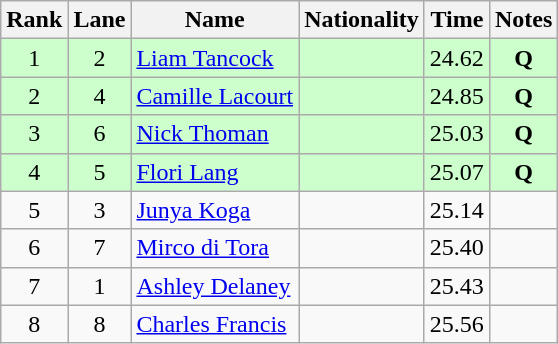<table class="wikitable sortable" style="text-align:center">
<tr>
<th>Rank</th>
<th>Lane</th>
<th>Name</th>
<th>Nationality</th>
<th>Time</th>
<th>Notes</th>
</tr>
<tr bgcolor=ccffcc>
<td>1</td>
<td>2</td>
<td align=left><a href='#'>Liam Tancock</a></td>
<td align=left></td>
<td>24.62</td>
<td><strong>Q</strong></td>
</tr>
<tr bgcolor=ccffcc>
<td>2</td>
<td>4</td>
<td align=left><a href='#'>Camille Lacourt</a></td>
<td align=left></td>
<td>24.85</td>
<td><strong>Q</strong></td>
</tr>
<tr bgcolor=ccffcc>
<td>3</td>
<td>6</td>
<td align=left><a href='#'>Nick Thoman</a></td>
<td align=left></td>
<td>25.03</td>
<td><strong>Q</strong></td>
</tr>
<tr bgcolor=ccffcc>
<td>4</td>
<td>5</td>
<td align=left><a href='#'>Flori Lang</a></td>
<td align=left></td>
<td>25.07</td>
<td><strong>Q</strong></td>
</tr>
<tr>
<td>5</td>
<td>3</td>
<td align=left><a href='#'>Junya Koga</a></td>
<td align=left></td>
<td>25.14</td>
<td></td>
</tr>
<tr>
<td>6</td>
<td>7</td>
<td align=left><a href='#'>Mirco di Tora</a></td>
<td align=left></td>
<td>25.40</td>
<td></td>
</tr>
<tr>
<td>7</td>
<td>1</td>
<td align=left><a href='#'>Ashley Delaney</a></td>
<td align=left></td>
<td>25.43</td>
<td></td>
</tr>
<tr>
<td>8</td>
<td>8</td>
<td align=left><a href='#'>Charles Francis</a></td>
<td align=left></td>
<td>25.56</td>
<td></td>
</tr>
</table>
